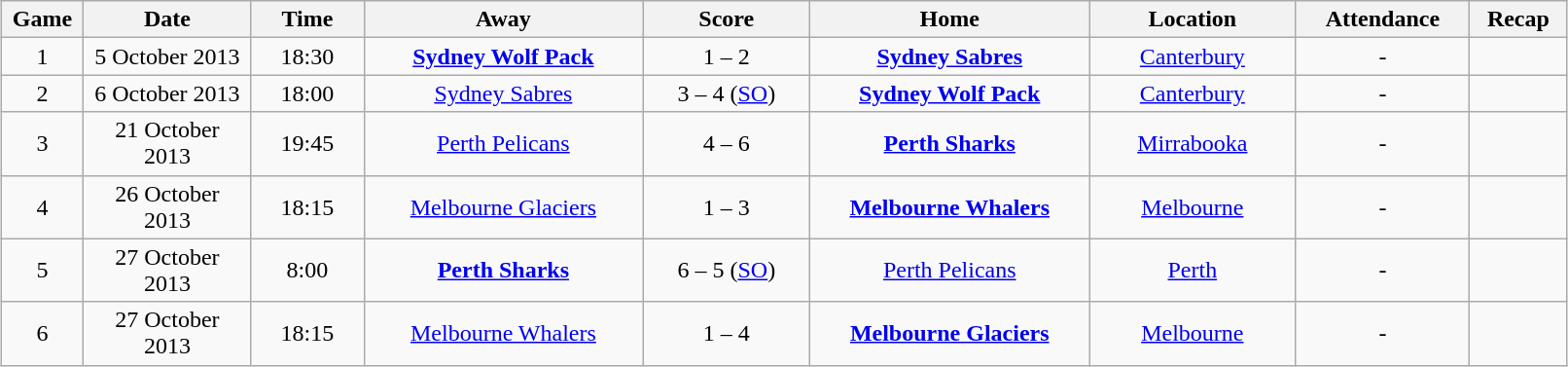<table class="wikitable" width="85%" style="margin: 1em auto 1em auto">
<tr>
<th width="1%">Game</th>
<th width="6%">Date</th>
<th width="4%">Time</th>
<th width="10%">Away</th>
<th width="6%">Score</th>
<th width="10%">Home</th>
<th width="7%">Location</th>
<th width="4%">Attendance</th>
<th width="2%">Recap</th>
</tr>
<tr align="center">
<td>1</td>
<td>5 October 2013</td>
<td>18:30</td>
<td><strong><a href='#'>Sydney Wolf Pack</a></strong></td>
<td>1 – 2</td>
<td><strong><a href='#'>Sydney Sabres</a></strong></td>
<td><a href='#'>Canterbury</a></td>
<td>-</td>
<td></td>
</tr>
<tr align="center">
<td>2</td>
<td>6 October 2013</td>
<td>18:00</td>
<td><a href='#'>Sydney Sabres</a></td>
<td>3 – 4 (<a href='#'>SO</a>)</td>
<td><strong><a href='#'>Sydney Wolf Pack</a></strong></td>
<td><a href='#'>Canterbury</a></td>
<td>-</td>
<td></td>
</tr>
<tr align="center">
<td>3</td>
<td>21 October 2013</td>
<td>19:45</td>
<td><a href='#'>Perth Pelicans</a></td>
<td>4 – 6</td>
<td><strong><a href='#'>Perth Sharks</a></strong></td>
<td><a href='#'>Mirrabooka</a></td>
<td>-</td>
<td></td>
</tr>
<tr align="center">
<td>4</td>
<td>26 October 2013</td>
<td>18:15</td>
<td><a href='#'>Melbourne Glaciers</a></td>
<td>1 – 3</td>
<td><strong><a href='#'>Melbourne Whalers</a></strong></td>
<td><a href='#'>Melbourne</a></td>
<td>-</td>
<td></td>
</tr>
<tr align="center">
<td>5</td>
<td>27 October 2013</td>
<td>8:00</td>
<td><strong><a href='#'>Perth Sharks</a></strong></td>
<td>6 – 5 (<a href='#'>SO</a>)</td>
<td><a href='#'>Perth Pelicans</a></td>
<td><a href='#'>Perth</a></td>
<td>-</td>
<td></td>
</tr>
<tr align="center">
<td>6</td>
<td>27 October 2013</td>
<td>18:15</td>
<td><a href='#'>Melbourne Whalers</a></td>
<td>1 – 4</td>
<td><strong><a href='#'>Melbourne Glaciers</a></strong></td>
<td><a href='#'>Melbourne</a></td>
<td>-</td>
<td></td>
</tr>
</table>
